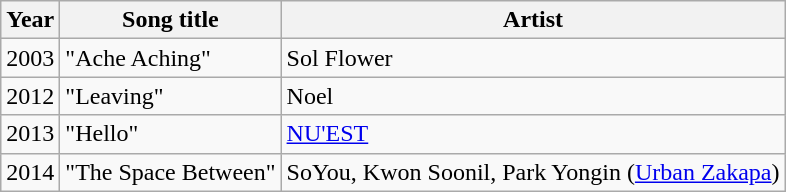<table class="wikitable sortable">
<tr>
<th>Year</th>
<th>Song title</th>
<th>Artist</th>
</tr>
<tr>
<td>2003</td>
<td>"Ache Aching" </td>
<td>Sol Flower</td>
</tr>
<tr>
<td>2012</td>
<td>"Leaving"</td>
<td>Noel</td>
</tr>
<tr>
<td>2013</td>
<td>"Hello"</td>
<td><a href='#'>NU'EST</a></td>
</tr>
<tr>
<td>2014</td>
<td>"The Space Between"</td>
<td>SoYou, Kwon Soonil, Park Yongin (<a href='#'>Urban Zakapa</a>)</td>
</tr>
</table>
